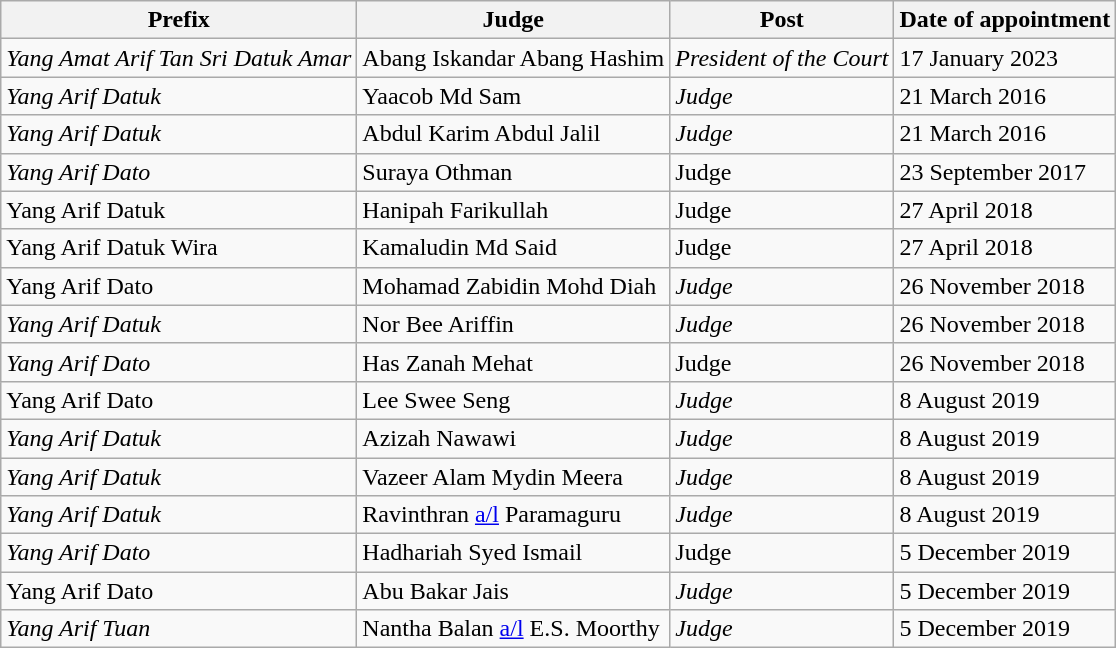<table class="wikitable">
<tr>
<th>Prefix</th>
<th>Judge</th>
<th>Post</th>
<th>Date of appointment</th>
</tr>
<tr>
<td><em>Yang Amat Arif Tan Sri Datuk Amar</em></td>
<td>Abang Iskandar Abang Hashim</td>
<td><em>President of the Court</em></td>
<td>17 January 2023</td>
</tr>
<tr>
<td><em>Yang Arif Datuk</em></td>
<td>Yaacob Md Sam</td>
<td><em>Judge</em></td>
<td>21 March 2016</td>
</tr>
<tr>
<td><em>Yang Arif Datuk</em></td>
<td>Abdul Karim Abdul Jalil</td>
<td><em>Judge</em></td>
<td>21 March 2016</td>
</tr>
<tr>
<td><em>Yang Arif Dato<strong></td>
<td>Suraya Othman</td>
<td></em>Judge<em></td>
<td>23 September 2017</td>
</tr>
<tr>
<td></em>Yang Arif Datuk<em></td>
<td>Hanipah Farikullah</td>
<td></em>Judge<em></td>
<td>27 April 2018</td>
</tr>
<tr>
<td></em>Yang Arif Datuk Wira<em></td>
<td>Kamaludin Md Said</td>
<td></em>Judge<em></td>
<td>27 April 2018</td>
</tr>
<tr>
<td></em>Yang Arif Dato</strong></td>
<td>Mohamad Zabidin Mohd Diah</td>
<td><em>Judge</em></td>
<td>26 November 2018</td>
</tr>
<tr>
<td><em>Yang Arif Datuk</em></td>
<td>Nor Bee Ariffin</td>
<td><em>Judge</em></td>
<td>26 November 2018</td>
</tr>
<tr>
<td><em>Yang Arif Dato<strong></td>
<td>Has Zanah Mehat</td>
<td></em>Judge<em></td>
<td>26 November 2018</td>
</tr>
<tr>
<td></em>Yang Arif Dato</strong></td>
<td>Lee Swee Seng</td>
<td><em>Judge</em></td>
<td>8 August 2019</td>
</tr>
<tr>
<td><em>Yang Arif Datuk</em></td>
<td>Azizah Nawawi</td>
<td><em>Judge</em></td>
<td>8 August 2019</td>
</tr>
<tr>
<td><em>Yang Arif Datuk</em></td>
<td>Vazeer Alam Mydin Meera</td>
<td><em>Judge</em></td>
<td>8 August 2019</td>
</tr>
<tr>
<td><em>Yang Arif Datuk</em></td>
<td>Ravinthran <a href='#'>a/l</a> Paramaguru</td>
<td><em>Judge</em></td>
<td>8 August 2019</td>
</tr>
<tr>
<td><em>Yang Arif Dato<strong></td>
<td>Hadhariah Syed Ismail</td>
<td></em>Judge<em></td>
<td>5 December 2019</td>
</tr>
<tr>
<td></em>Yang Arif Dato</strong></td>
<td>Abu Bakar Jais</td>
<td><em>Judge</em></td>
<td>5 December 2019</td>
</tr>
<tr>
<td><em>Yang Arif Tuan</em></td>
<td>Nantha Balan <a href='#'>a/l</a> E.S. Moorthy</td>
<td><em>Judge</em></td>
<td>5 December 2019</td>
</tr>
</table>
